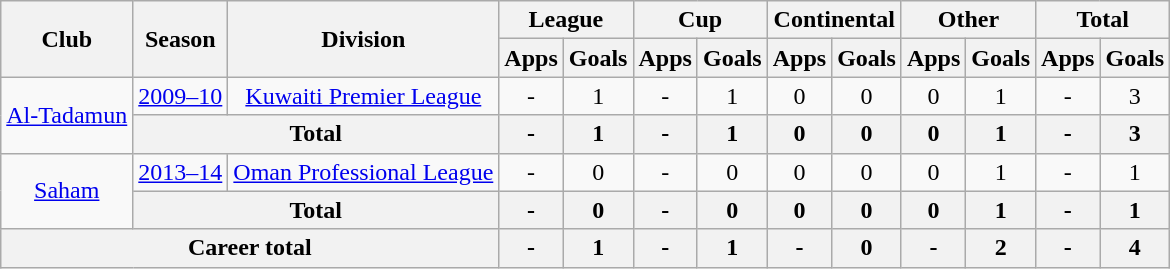<table class="wikitable" style="text-align: center;">
<tr>
<th rowspan="2">Club</th>
<th rowspan="2">Season</th>
<th rowspan="2">Division</th>
<th colspan="2">League</th>
<th colspan="2">Cup</th>
<th colspan="2">Continental</th>
<th colspan="2">Other</th>
<th colspan="2">Total</th>
</tr>
<tr>
<th>Apps</th>
<th>Goals</th>
<th>Apps</th>
<th>Goals</th>
<th>Apps</th>
<th>Goals</th>
<th>Apps</th>
<th>Goals</th>
<th>Apps</th>
<th>Goals</th>
</tr>
<tr>
<td rowspan="2"><a href='#'>Al-Tadamun</a></td>
<td><a href='#'>2009–10</a></td>
<td rowspan="1"><a href='#'>Kuwaiti Premier League</a></td>
<td>-</td>
<td>1</td>
<td>-</td>
<td>1</td>
<td>0</td>
<td>0</td>
<td>0</td>
<td>1</td>
<td>-</td>
<td>3</td>
</tr>
<tr>
<th colspan="2">Total</th>
<th>-</th>
<th>1</th>
<th>-</th>
<th>1</th>
<th>0</th>
<th>0</th>
<th>0</th>
<th>1</th>
<th>-</th>
<th>3</th>
</tr>
<tr>
<td rowspan="2"><a href='#'>Saham</a></td>
<td><a href='#'>2013–14</a></td>
<td rowspan="1"><a href='#'>Oman Professional League</a></td>
<td>-</td>
<td>0</td>
<td>-</td>
<td>0</td>
<td>0</td>
<td>0</td>
<td>0</td>
<td>1</td>
<td>-</td>
<td>1</td>
</tr>
<tr>
<th colspan="2">Total</th>
<th>-</th>
<th>0</th>
<th>-</th>
<th>0</th>
<th>0</th>
<th>0</th>
<th>0</th>
<th>1</th>
<th>-</th>
<th>1</th>
</tr>
<tr>
<th colspan="3">Career total</th>
<th>-</th>
<th>1</th>
<th>-</th>
<th>1</th>
<th>-</th>
<th>0</th>
<th>-</th>
<th>2</th>
<th>-</th>
<th>4</th>
</tr>
</table>
